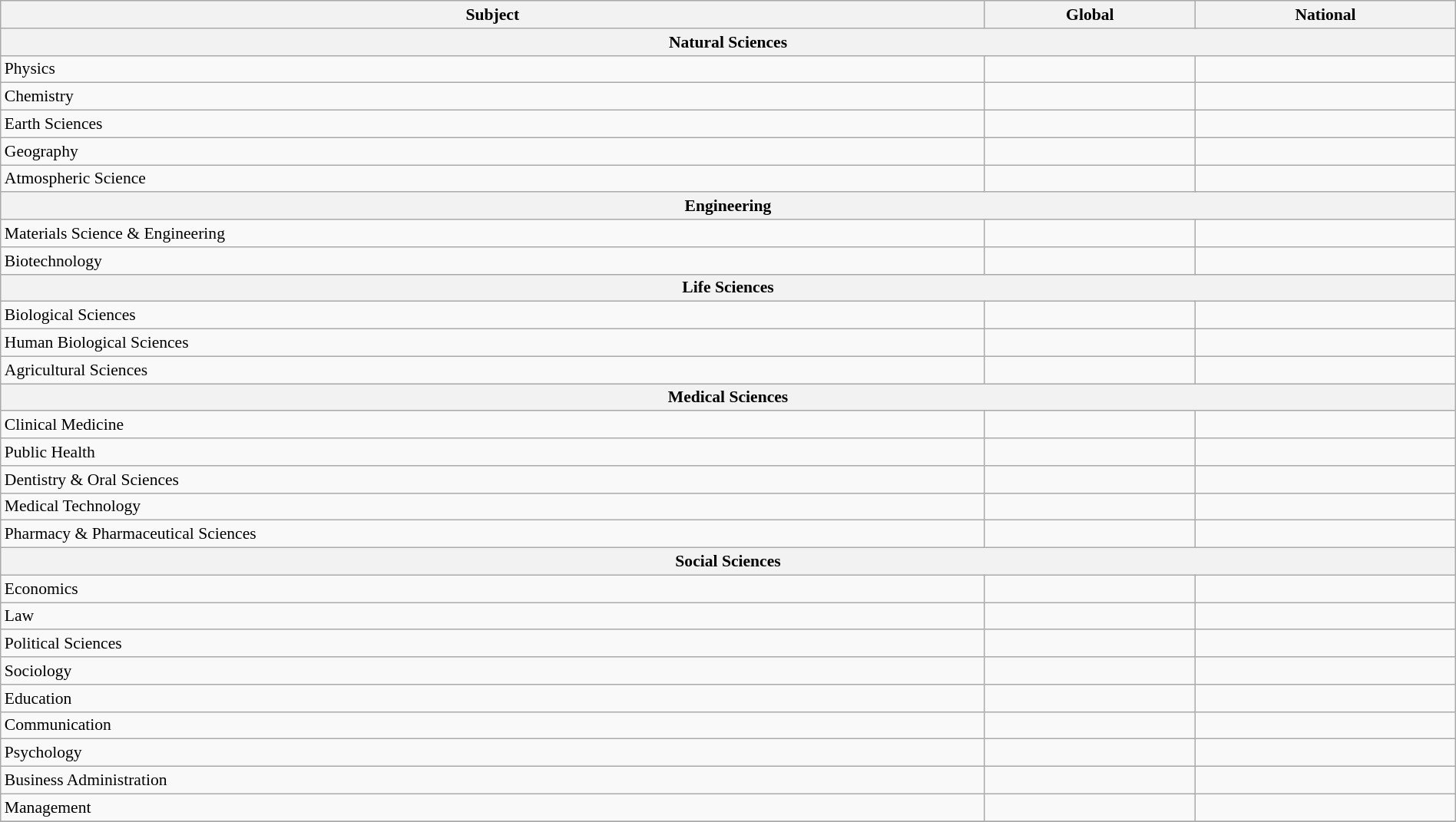<table class="wikitable sortable" style="width: 100%; font-size: 90%">
<tr>
<th>Subject</th>
<th>Global</th>
<th>National</th>
</tr>
<tr>
<th colspan="3">Natural Sciences</th>
</tr>
<tr>
<td>Physics</td>
<td data-sort-value="201–300"></td>
<td data-sort-value="13–23"></td>
</tr>
<tr>
<td>Chemistry</td>
<td data-sort-value="301–400"></td>
<td data-sort-value="26–30"></td>
</tr>
<tr>
<td>Earth Sciences</td>
<td data-sort-value="101–150"></td>
<td data-sort-value="5–12"></td>
</tr>
<tr>
<td>Geography</td>
<td data-sort-value="151–200"></td>
<td data-sort-value="8–13"></td>
</tr>
<tr>
<td>Atmospheric Science</td>
<td data-sort-value="151–200"></td>
<td data-sort-value="11–14"></td>
</tr>
<tr>
<th colspan="3">Engineering</th>
</tr>
<tr>
<td>Materials Science & Engineering</td>
<td data-sort-value="401–500"></td>
<td data-sort-value="22–30"></td>
</tr>
<tr>
<td>Biotechnology</td>
<td data-sort-value="201–300"></td>
<td data-sort-value="14–25"></td>
</tr>
<tr>
<th colspan="3">Life Sciences</th>
</tr>
<tr>
<td>Biological Sciences</td>
<td data-sort-value="76–100"></td>
<td data-sort-value="6–11"></td>
</tr>
<tr>
<td>Human Biological Sciences</td>
<td data-sort-value="101–150"></td>
<td data-sort-value="13–20"></td>
</tr>
<tr>
<td>Agricultural Sciences</td>
<td data-sort-value="151–200"></td>
<td data-sort-value="9–18"></td>
</tr>
<tr>
<th colspan="3">Medical Sciences</th>
</tr>
<tr>
<td>Clinical Medicine</td>
<td data-sort-value="201–300"></td>
<td data-sort-value="14–22"></td>
</tr>
<tr>
<td>Public Health</td>
<td data-sort-value="301–400"></td>
<td data-sort-value="12–22"></td>
</tr>
<tr>
<td>Dentistry & Oral Sciences</td>
<td data-sort-value="201–300"></td>
<td data-sort-value="22–28"></td>
</tr>
<tr>
<td>Medical Technology</td>
<td data-sort-value="51–75"></td>
<td data-sort-value="9–12"></td>
</tr>
<tr>
<td>Pharmacy & Pharmaceutical Sciences</td>
<td data-sort-value="301–400"></td>
<td data-sort-value="24–29"></td>
</tr>
<tr>
<th colspan="3">Social Sciences</th>
</tr>
<tr>
<td>Economics</td>
<td data-sort-value="151–200"></td>
<td data-sort-value="6–8"></td>
</tr>
<tr>
<td>Law</td>
<td data-sort-value="201–300"></td>
<td data-sort-value="3–7"></td>
</tr>
<tr>
<td>Political Sciences</td>
<td data-sort-value="101–150"></td>
<td data-sort-value="5–7"></td>
</tr>
<tr>
<td>Sociology</td>
<td data-sort-value="35"></td>
<td data-sort-value="1"></td>
</tr>
<tr>
<td>Education</td>
<td data-sort-value="201–300"></td>
<td data-sort-value="8–15"></td>
</tr>
<tr>
<td>Communication</td>
<td data-sort-value="151–200"></td>
<td data-sort-value="11–14"></td>
</tr>
<tr>
<td>Psychology</td>
<td data-sort-value="101–150"></td>
<td data-sort-value="5–11"></td>
</tr>
<tr>
<td>Business Administration</td>
<td data-sort-value="101–150"></td>
<td data-sort-value="1–2"></td>
</tr>
<tr>
<td>Management</td>
<td data-sort-value="151–200"></td>
<td data-sort-value="2–3"></td>
</tr>
<tr>
</tr>
</table>
